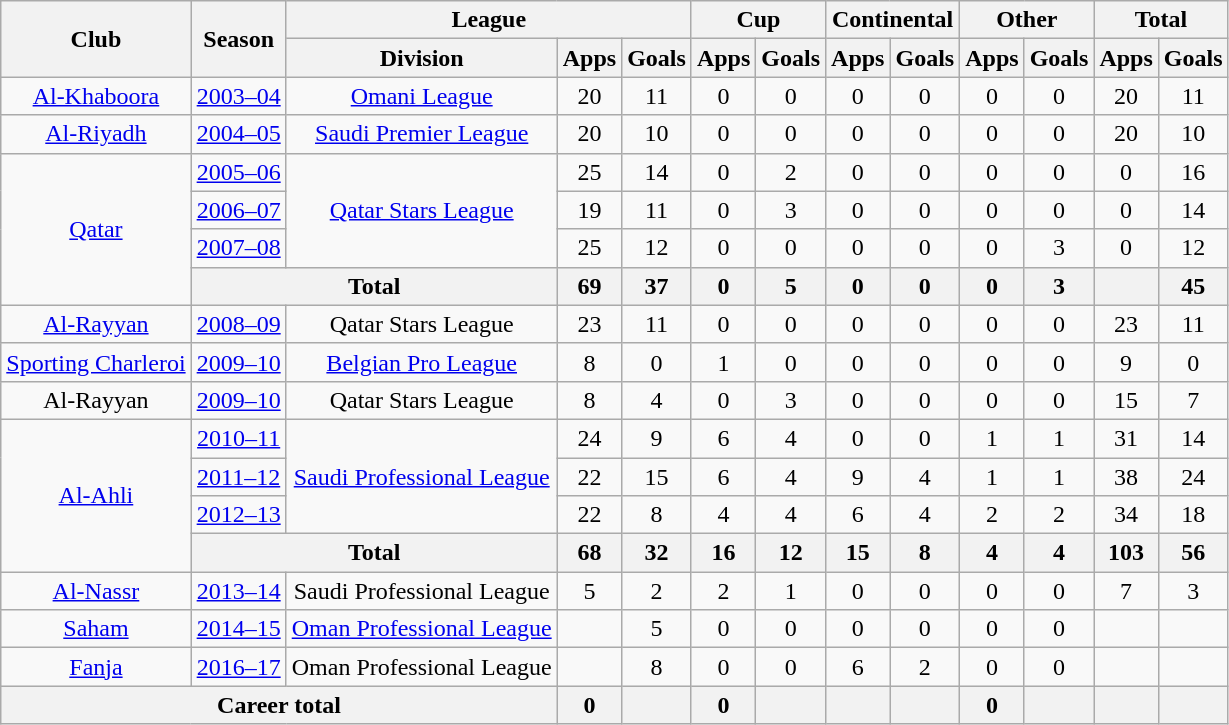<table class="wikitable" style="text-align:center">
<tr>
<th rowspan="2">Club</th>
<th rowspan="2">Season</th>
<th colspan="3">League</th>
<th colspan="2">Cup</th>
<th colspan="2">Continental</th>
<th colspan="2">Other</th>
<th colspan="2">Total</th>
</tr>
<tr>
<th>Division</th>
<th>Apps</th>
<th>Goals</th>
<th>Apps</th>
<th>Goals</th>
<th>Apps</th>
<th>Goals</th>
<th>Apps</th>
<th>Goals</th>
<th>Apps</th>
<th>Goals</th>
</tr>
<tr>
<td><a href='#'>Al-Khaboora</a></td>
<td><a href='#'>2003–04</a></td>
<td><a href='#'>Omani League</a></td>
<td>20</td>
<td>11</td>
<td>0</td>
<td>0</td>
<td>0</td>
<td>0</td>
<td>0</td>
<td>0</td>
<td>20</td>
<td>11</td>
</tr>
<tr>
<td><a href='#'>Al-Riyadh</a></td>
<td><a href='#'>2004–05</a></td>
<td><a href='#'>Saudi Premier League</a></td>
<td>20</td>
<td>10</td>
<td>0</td>
<td>0</td>
<td>0</td>
<td>0</td>
<td>0</td>
<td>0</td>
<td>20</td>
<td>10</td>
</tr>
<tr>
<td rowspan="4"><a href='#'>Qatar</a></td>
<td><a href='#'>2005–06</a></td>
<td rowspan="3"><a href='#'>Qatar Stars League</a></td>
<td>25</td>
<td>14</td>
<td>0</td>
<td>2</td>
<td>0</td>
<td>0</td>
<td>0</td>
<td>0</td>
<td>0</td>
<td>16</td>
</tr>
<tr>
<td><a href='#'>2006–07</a></td>
<td>19</td>
<td>11</td>
<td>0</td>
<td>3</td>
<td>0</td>
<td>0</td>
<td>0</td>
<td>0</td>
<td>0</td>
<td>14</td>
</tr>
<tr>
<td><a href='#'>2007–08</a></td>
<td>25</td>
<td>12</td>
<td>0</td>
<td>0</td>
<td>0</td>
<td>0</td>
<td>0</td>
<td>3</td>
<td>0</td>
<td>12</td>
</tr>
<tr>
<th colspan="2">Total</th>
<th>69</th>
<th>37</th>
<th>0</th>
<th>5</th>
<th>0</th>
<th>0</th>
<th>0</th>
<th>3</th>
<th></th>
<th>45</th>
</tr>
<tr>
<td><a href='#'>Al-Rayyan</a></td>
<td><a href='#'>2008–09</a></td>
<td>Qatar Stars League</td>
<td>23</td>
<td>11</td>
<td>0</td>
<td>0</td>
<td>0</td>
<td>0</td>
<td>0</td>
<td>0</td>
<td>23</td>
<td>11</td>
</tr>
<tr>
<td><a href='#'>Sporting Charleroi</a></td>
<td><a href='#'>2009–10</a></td>
<td><a href='#'>Belgian Pro League</a></td>
<td>8</td>
<td>0</td>
<td>1</td>
<td>0</td>
<td>0</td>
<td>0</td>
<td>0</td>
<td>0</td>
<td>9</td>
<td>0</td>
</tr>
<tr>
<td>Al-Rayyan</td>
<td><a href='#'>2009–10</a></td>
<td>Qatar Stars League</td>
<td>8</td>
<td>4</td>
<td>0</td>
<td>3</td>
<td>0</td>
<td>0</td>
<td>0</td>
<td>0</td>
<td>15</td>
<td>7</td>
</tr>
<tr>
<td rowspan="4"><a href='#'>Al-Ahli</a></td>
<td><a href='#'>2010–11</a></td>
<td rowspan="3"><a href='#'>Saudi Professional League</a></td>
<td>24</td>
<td>9</td>
<td>6</td>
<td>4</td>
<td>0</td>
<td>0</td>
<td>1</td>
<td>1</td>
<td>31</td>
<td>14</td>
</tr>
<tr>
<td><a href='#'>2011–12</a></td>
<td>22</td>
<td>15</td>
<td>6</td>
<td>4</td>
<td>9</td>
<td>4</td>
<td>1</td>
<td>1</td>
<td>38</td>
<td>24</td>
</tr>
<tr>
<td><a href='#'>2012–13</a></td>
<td>22</td>
<td>8</td>
<td>4</td>
<td>4</td>
<td>6</td>
<td>4</td>
<td>2</td>
<td>2</td>
<td>34</td>
<td>18</td>
</tr>
<tr>
<th colspan="2">Total</th>
<th>68</th>
<th>32</th>
<th>16</th>
<th>12</th>
<th>15</th>
<th>8</th>
<th>4</th>
<th>4</th>
<th>103</th>
<th>56</th>
</tr>
<tr>
<td><a href='#'>Al-Nassr</a></td>
<td><a href='#'>2013–14</a></td>
<td>Saudi Professional League</td>
<td>5</td>
<td>2</td>
<td>2</td>
<td>1</td>
<td>0</td>
<td>0</td>
<td>0</td>
<td>0</td>
<td>7</td>
<td>3</td>
</tr>
<tr>
<td><a href='#'>Saham</a></td>
<td><a href='#'>2014–15</a></td>
<td><a href='#'>Oman Professional League</a></td>
<td></td>
<td>5</td>
<td>0</td>
<td>0</td>
<td>0</td>
<td>0</td>
<td>0</td>
<td>0</td>
<td></td>
<td></td>
</tr>
<tr>
<td><a href='#'>Fanja</a></td>
<td><a href='#'>2016–17</a></td>
<td>Oman Professional League</td>
<td></td>
<td>8</td>
<td>0</td>
<td>0</td>
<td>6</td>
<td>2</td>
<td>0</td>
<td>0</td>
<td></td>
<td></td>
</tr>
<tr>
<th colspan="3">Career total</th>
<th>0</th>
<th></th>
<th>0</th>
<th></th>
<th></th>
<th></th>
<th>0</th>
<th></th>
<th></th>
<th></th>
</tr>
</table>
